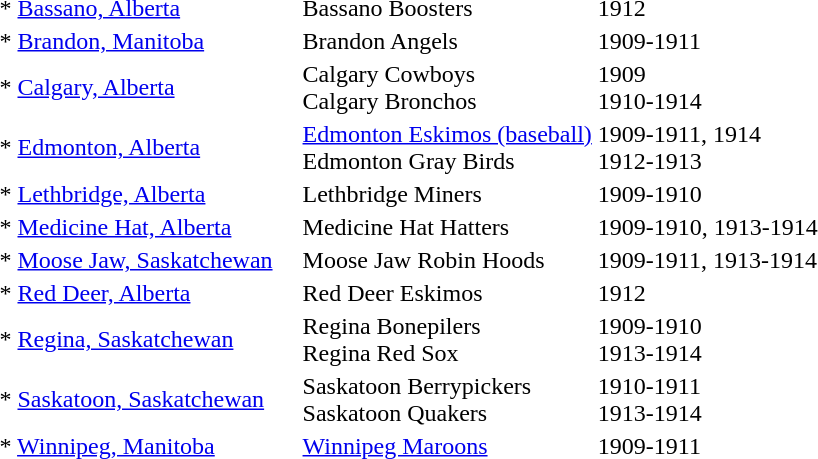<table>
<tr>
<td>* <a href='#'>Bassano, Alberta</a></td>
<td>Bassano Boosters</td>
<td>1912</td>
</tr>
<tr>
<td>* <a href='#'>Brandon, Manitoba</a></td>
<td>Brandon Angels</td>
<td>1909-1911</td>
</tr>
<tr>
<td>* <a href='#'>Calgary, Alberta</a></td>
<td>Calgary Cowboys<br>Calgary Bronchos</td>
<td>1909<br>1910-1914</td>
</tr>
<tr>
<td>* <a href='#'>Edmonton, Alberta</a></td>
<td><a href='#'>Edmonton Eskimos (baseball)</a><br>Edmonton Gray Birds</td>
<td>1909-1911, 1914<br>1912-1913</td>
</tr>
<tr>
<td>* <a href='#'>Lethbridge, Alberta</a></td>
<td>Lethbridge Miners</td>
<td>1909-1910</td>
</tr>
<tr>
<td>* <a href='#'>Medicine Hat, Alberta</a></td>
<td>Medicine Hat Hatters</td>
<td>1909-1910, 1913-1914</td>
</tr>
<tr>
<td>* <a href='#'>Moose Jaw, Saskatchewan</a>    </td>
<td>Moose Jaw Robin Hoods    </td>
<td>1909-1911, 1913-1914</td>
</tr>
<tr>
<td>* <a href='#'>Red Deer, Alberta</a></td>
<td>Red Deer Eskimos</td>
<td>1912</td>
</tr>
<tr>
<td>* <a href='#'>Regina, Saskatchewan</a></td>
<td>Regina Bonepilers<br>Regina Red Sox</td>
<td>1909-1910<br>1913-1914</td>
</tr>
<tr>
<td>* <a href='#'>Saskatoon, Saskatchewan</a></td>
<td>Saskatoon Berrypickers<br>Saskatoon Quakers</td>
<td>1910-1911<br>1913-1914</td>
</tr>
<tr>
<td>* <a href='#'>Winnipeg, Manitoba</a></td>
<td><a href='#'>Winnipeg Maroons</a></td>
<td>1909-1911</td>
</tr>
<tr>
</tr>
</table>
